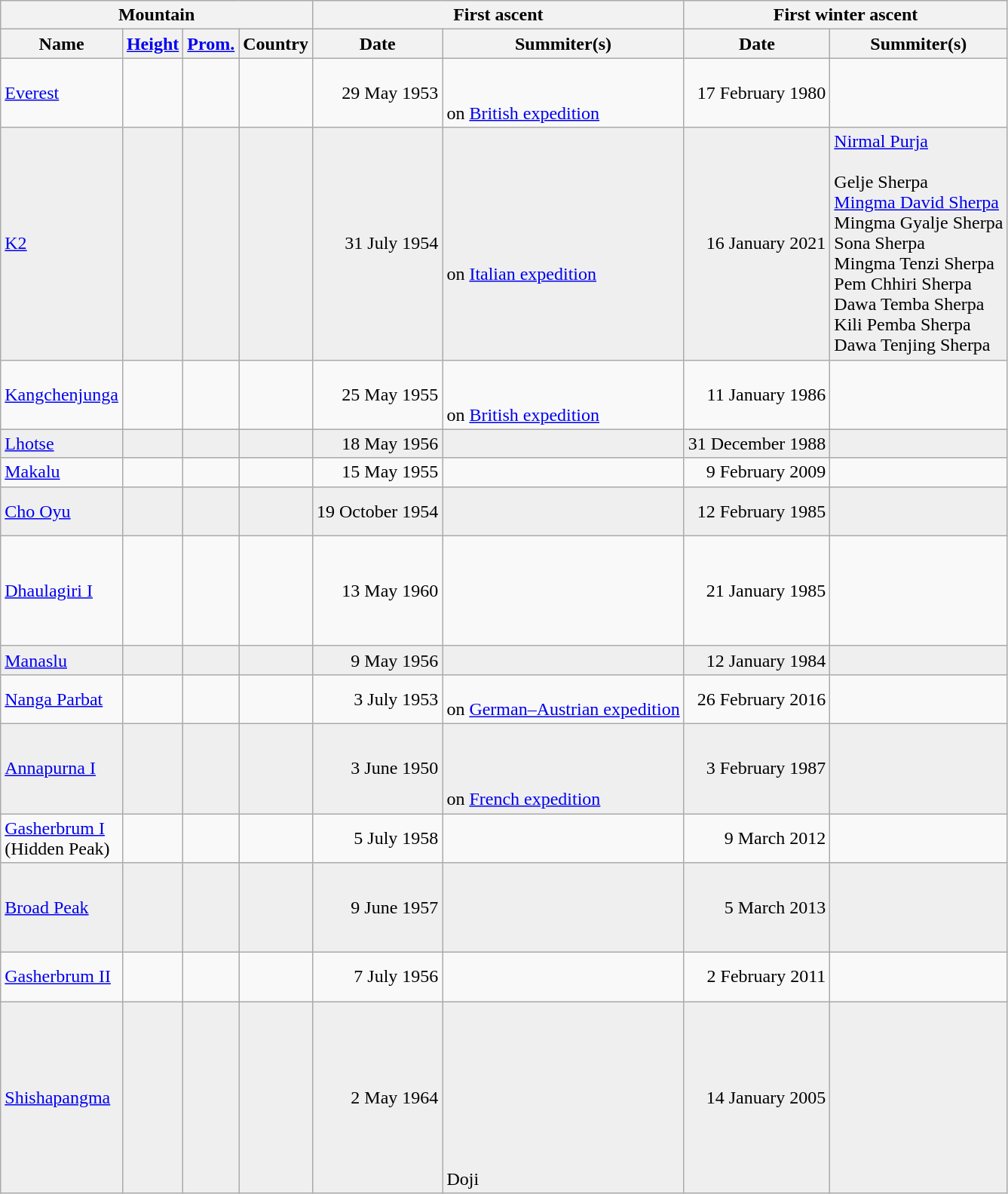<table class="wikitable sortable">
<tr>
<th colspan="4">Mountain</th>
<th colspan="2">First ascent</th>
<th colspan="2">First winter ascent</th>
</tr>
<tr>
<th>Name</th>
<th><a href='#'>Height</a></th>
<th><a href='#'>Prom.</a></th>
<th>Country</th>
<th>Date</th>
<th>Summiter(s)</th>
<th>Date</th>
<th>Summiter(s)</th>
</tr>
<tr>
<td><a href='#'>Everest</a></td>
<td style="text-align: right;"></td>
<td style="text-align: right;"></td>
<td><br></td>
<td style="text-align: right;">29 May 1953<br></td>
<td><br>  <br>on <a href='#'>British expedition</a></td>
<td style="text-align: right;">17 February 1980<br></td>
<td><br></td>
</tr>
<tr style="background:#efefef;">
<td><a href='#'>K2</a></td>
<td style="text-align: right;"></td>
<td style="text-align: right;"></td>
<td><br></td>
<td style="text-align: right;">31 July 1954</td>
<td><br><br><br>on <a href='#'>Italian expedition</a></td>
<td style="text-align: right;">16 January 2021</td>
<td> <a href='#'>Nirmal Purja</a><br><br> Gelje Sherpa<br>
 <a href='#'>Mingma David Sherpa</a><br>
 Mingma Gyalje Sherpa<br>
 Sona Sherpa<br>
 Mingma Tenzi Sherpa<br>
 Pem Chhiri Sherpa<br>
 Dawa Temba Sherpa<br>
 Kili Pemba Sherpa<br>
 Dawa Tenjing Sherpa</td>
</tr>
<tr>
<td><a href='#'>Kangchenjunga</a></td>
<td style="text-align: right;"></td>
<td style="text-align: right;"></td>
<td><br></td>
<td style="text-align: right;">25 May 1955</td>
<td><br><br>on <a href='#'>British expedition</a></td>
<td style="text-align: right;">11 January 1986</td>
<td><br></td>
</tr>
<tr style="background:#efefef;">
<td><a href='#'>Lhotse</a></td>
<td style="text-align: right;"></td>
<td style="text-align: right;" data-sort-value="0,610"></td>
<td><br></td>
<td style="text-align: right;">18 May 1956</td>
<td><br></td>
<td style="text-align: right;">31 December 1988</td>
<td></td>
</tr>
<tr>
<td><a href='#'>Makalu</a></td>
<td style="text-align: right;"></td>
<td style="text-align: right;"></td>
<td><br></td>
<td style="text-align: right;">15 May 1955</td>
<td><br></td>
<td style="text-align: right;">9 February 2009</td>
<td><br></td>
</tr>
<tr style="background:#efefef;">
<td><a href='#'>Cho Oyu</a></td>
<td style="text-align: right;"></td>
<td style="text-align: right;"></td>
<td><br></td>
<td style="text-align: right;">19 October 1954</td>
<td><br><br></td>
<td style="text-align: right;">12 February 1985</td>
<td><br></td>
</tr>
<tr>
<td><a href='#'>Dhaulagiri I</a></td>
<td style="text-align: right;"></td>
<td style="text-align: right;"></td>
<td></td>
<td style="text-align: right;">13 May 1960</td>
<td><br><br><br><br><br></td>
<td style="text-align: right;">21 January 1985</td>
<td><br></td>
</tr>
<tr style="background:#efefef;">
<td><a href='#'>Manaslu</a></td>
<td style="text-align: right;"></td>
<td style="text-align: right;"></td>
<td></td>
<td style="text-align: right;">9 May 1956</td>
<td><br></td>
<td style="text-align: right;">12 January 1984</td>
<td><br></td>
</tr>
<tr>
<td><a href='#'>Nanga Parbat</a></td>
<td style="text-align: right;"></td>
<td style="text-align: right;"></td>
<td></td>
<td style="text-align: right;">3 July 1953</td>
<td><br>on <a href='#'>German–Austrian expedition</a></td>
<td style="text-align: right;">26 February 2016</td>
<td><br><br></td>
</tr>
<tr style="background:#efefef;">
<td><a href='#'>Annapurna I</a></td>
<td style="text-align: right;"></td>
<td style="text-align: right;"></td>
<td></td>
<td style="text-align: right;">3 June 1950</td>
<td><br><br><br>on <a href='#'>French expedition</a></td>
<td style="text-align: right;">3 February 1987</td>
<td><br></td>
</tr>
<tr>
<td><a href='#'>Gasherbrum I</a><br>(Hidden Peak)</td>
<td style="text-align: right;"></td>
<td style="text-align: right;"></td>
<td><br></td>
<td style="text-align: right;">5 July 1958</td>
<td><br></td>
<td style="text-align: right;">9 March 2012</td>
<td><br></td>
</tr>
<tr style="background:#efefef;">
<td><a href='#'>Broad Peak</a></td>
<td style="text-align: right;"></td>
<td style="text-align: right;"></td>
<td><br></td>
<td style="text-align: right;">9 June 1957</td>
<td><br><br><br><br></td>
<td style="text-align: right;">5 March 2013</td>
<td><br><br><br></td>
</tr>
<tr>
<td><a href='#'>Gasherbrum II</a></td>
<td style="text-align: right;"></td>
<td style="text-align: right;"></td>
<td><br></td>
<td style="text-align: right;">7 July 1956</td>
<td><br><br></td>
<td style="text-align: right;">2 February 2011</td>
<td><br><br></td>
</tr>
<tr style="background:#efefef;">
<td><a href='#'>Shishapangma</a></td>
<td style="text-align: right;"></td>
<td style="text-align: right;"></td>
<td></td>
<td style="text-align: right;">2 May 1964</td>
<td><br><br><br><br><br><br><br><br> Doji<br></td>
<td style="text-align: right;">14 January 2005</td>
<td><br></td>
</tr>
</table>
